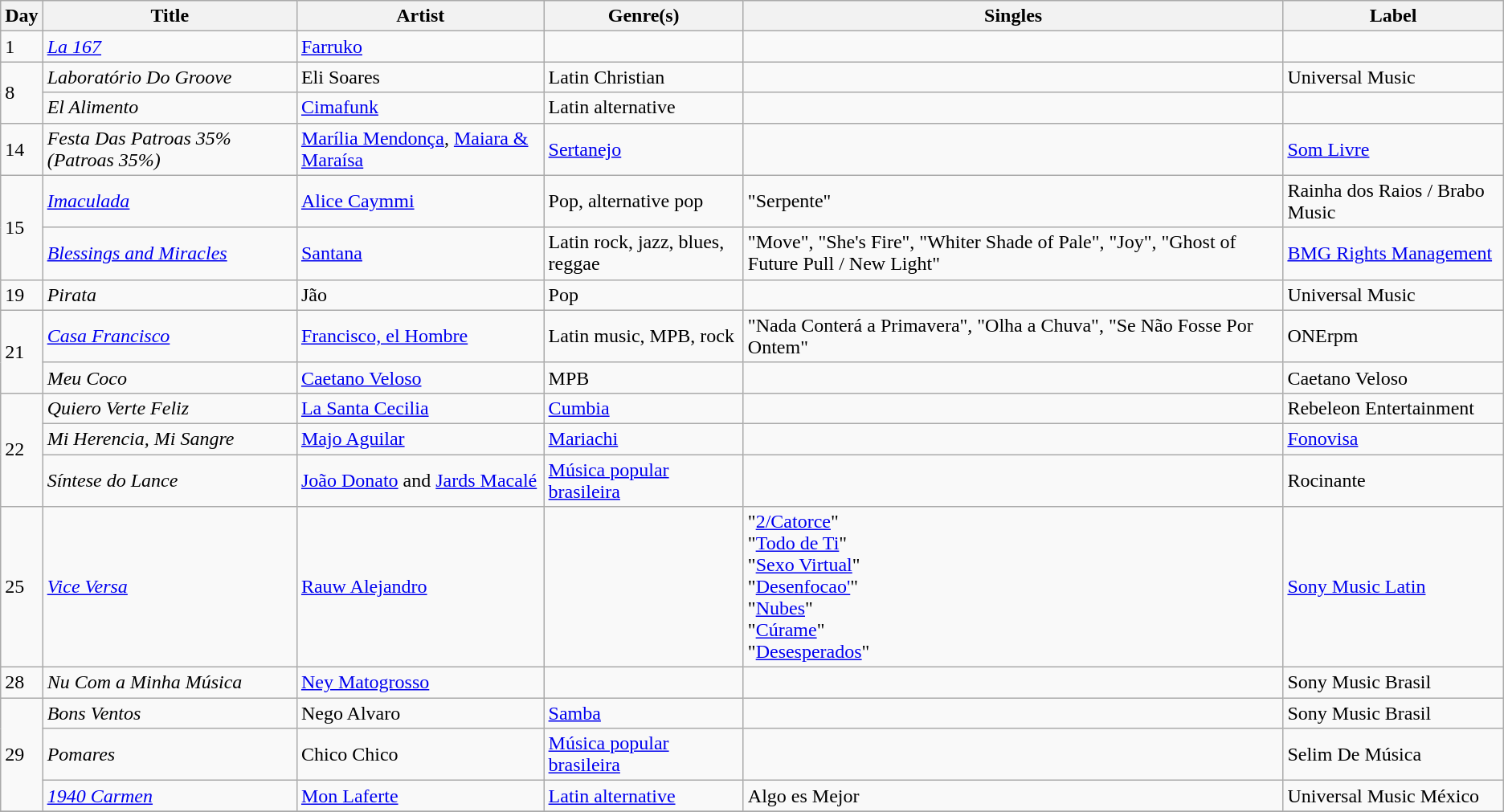<table class="wikitable sortable" style="text-align: left;">
<tr>
<th>Day</th>
<th>Title</th>
<th>Artist</th>
<th>Genre(s)</th>
<th>Singles</th>
<th>Label</th>
</tr>
<tr>
<td>1</td>
<td><em><a href='#'>La 167</a></em></td>
<td><a href='#'>Farruko</a></td>
<td></td>
<td></td>
<td></td>
</tr>
<tr>
<td rowspan="2">8</td>
<td><em>Laboratório Do Groove</em></td>
<td>Eli Soares</td>
<td>Latin Christian</td>
<td></td>
<td>Universal Music</td>
</tr>
<tr>
<td><em>El Alimento</em></td>
<td><a href='#'>Cimafunk</a></td>
<td>Latin alternative</td>
<td></td>
<td></td>
</tr>
<tr>
<td>14</td>
<td><em>Festa Das Patroas 35% (Patroas 35%)</em></td>
<td><a href='#'>Marília Mendonça</a>, <a href='#'>Maiara & Maraísa</a></td>
<td><a href='#'>Sertanejo</a></td>
<td></td>
<td><a href='#'>Som Livre</a></td>
</tr>
<tr>
<td rowspan="2">15</td>
<td><em><a href='#'>Imaculada</a></em></td>
<td><a href='#'>Alice Caymmi</a></td>
<td>Pop, alternative pop</td>
<td>"Serpente"</td>
<td>Rainha dos Raios / Brabo Music</td>
</tr>
<tr>
<td><em><a href='#'>Blessings and Miracles</a></em></td>
<td><a href='#'>Santana</a></td>
<td>Latin rock, jazz, blues, reggae</td>
<td>"Move", "She's Fire", "Whiter Shade of Pale", "Joy", "Ghost of Future Pull / New Light"</td>
<td><a href='#'>BMG Rights Management</a></td>
</tr>
<tr>
<td>19</td>
<td><em>Pirata</em></td>
<td>Jão</td>
<td>Pop</td>
<td></td>
<td>Universal Music</td>
</tr>
<tr>
<td rowspan="2">21</td>
<td><em><a href='#'>Casa Francisco</a></em></td>
<td><a href='#'>Francisco, el Hombre</a></td>
<td>Latin music, MPB, rock</td>
<td>"Nada Conterá a Primavera", "Olha a Chuva", "Se Não Fosse Por Ontem"</td>
<td>ONErpm</td>
</tr>
<tr>
<td><em>Meu Coco</em></td>
<td><a href='#'>Caetano Veloso</a></td>
<td>MPB</td>
<td></td>
<td>Caetano Veloso</td>
</tr>
<tr>
<td rowspan="3">22</td>
<td><em>Quiero Verte Feliz</em></td>
<td><a href='#'>La Santa Cecilia</a></td>
<td><a href='#'>Cumbia</a></td>
<td></td>
<td>Rebeleon Entertainment</td>
</tr>
<tr>
<td><em>Mi Herencia, Mi Sangre</em></td>
<td><a href='#'>Majo Aguilar</a></td>
<td><a href='#'>Mariachi</a></td>
<td></td>
<td><a href='#'>Fonovisa</a></td>
</tr>
<tr>
<td><em>Síntese do Lance</em></td>
<td><a href='#'>João Donato</a> and <a href='#'>Jards Macalé</a></td>
<td><a href='#'>Música popular brasileira</a></td>
<td></td>
<td>Rocinante</td>
</tr>
<tr>
<td>25</td>
<td><em><a href='#'>Vice Versa</a></em></td>
<td><a href='#'>Rauw Alejandro</a></td>
<td></td>
<td>"<a href='#'>2/Catorce</a>"<br>"<a href='#'>Todo de Ti</a>"<br>"<a href='#'>Sexo Virtual</a>"<br>"<a href='#'>Desenfocao'</a>"<br>"<a href='#'>Nubes</a>"<br>"<a href='#'>Cúrame</a>"<br>"<a href='#'>Desesperados</a>"</td>
<td><a href='#'>Sony Music Latin</a></td>
</tr>
<tr>
<td>28</td>
<td><em>Nu Com a Minha Música</em></td>
<td><a href='#'>Ney Matogrosso</a></td>
<td></td>
<td></td>
<td>Sony Music Brasil</td>
</tr>
<tr>
<td rowspan="3">29</td>
<td><em>Bons Ventos</em></td>
<td>Nego Alvaro</td>
<td><a href='#'>Samba</a></td>
<td></td>
<td>Sony Music Brasil</td>
</tr>
<tr>
<td><em>Pomares</em></td>
<td>Chico Chico</td>
<td><a href='#'>Música popular brasileira</a></td>
<td></td>
<td>Selim De Música</td>
</tr>
<tr>
<td><em><a href='#'>1940 Carmen</a></em></td>
<td><a href='#'>Mon Laferte</a></td>
<td><a href='#'>Latin alternative</a></td>
<td>Algo es Mejor</td>
<td>Universal Music México</td>
</tr>
<tr>
</tr>
</table>
